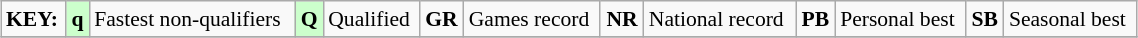<table class="wikitable" style="margin:0.5em auto; font-size:90%;position:relative;" width=60%>
<tr>
<td><strong>KEY:</strong></td>
<td bgcolor=ccffcc align=center><strong>q</strong></td>
<td>Fastest non-qualifiers</td>
<td bgcolor=ccffcc align=center><strong>Q</strong></td>
<td>Qualified</td>
<td align=center><strong>GR</strong></td>
<td>Games record</td>
<td align=center><strong>NR</strong></td>
<td>National record</td>
<td align=center><strong>PB</strong></td>
<td>Personal best</td>
<td align=center><strong>SB</strong></td>
<td>Seasonal best</td>
</tr>
<tr>
</tr>
</table>
